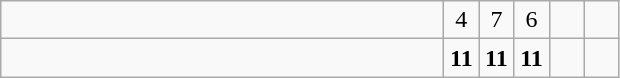<table class="wikitable">
<tr>
<td style="width:18em"></td>
<td align=center style="width:1em">4</td>
<td align=center style="width:1em">7</td>
<td align=center style="width:1em">6</td>
<td align=center style="width:1em"></td>
<td align=center style="width:1em"></td>
</tr>
<tr>
<td style="width:18em"><strong></strong></td>
<td align=center style="width:1em"><strong>11</strong></td>
<td align=center style="width:1em"><strong>11</strong></td>
<td align=center style="width:1em"><strong>11</strong></td>
<td align=center style="width:1em"></td>
<td align=center style="width:1em"></td>
</tr>
</table>
